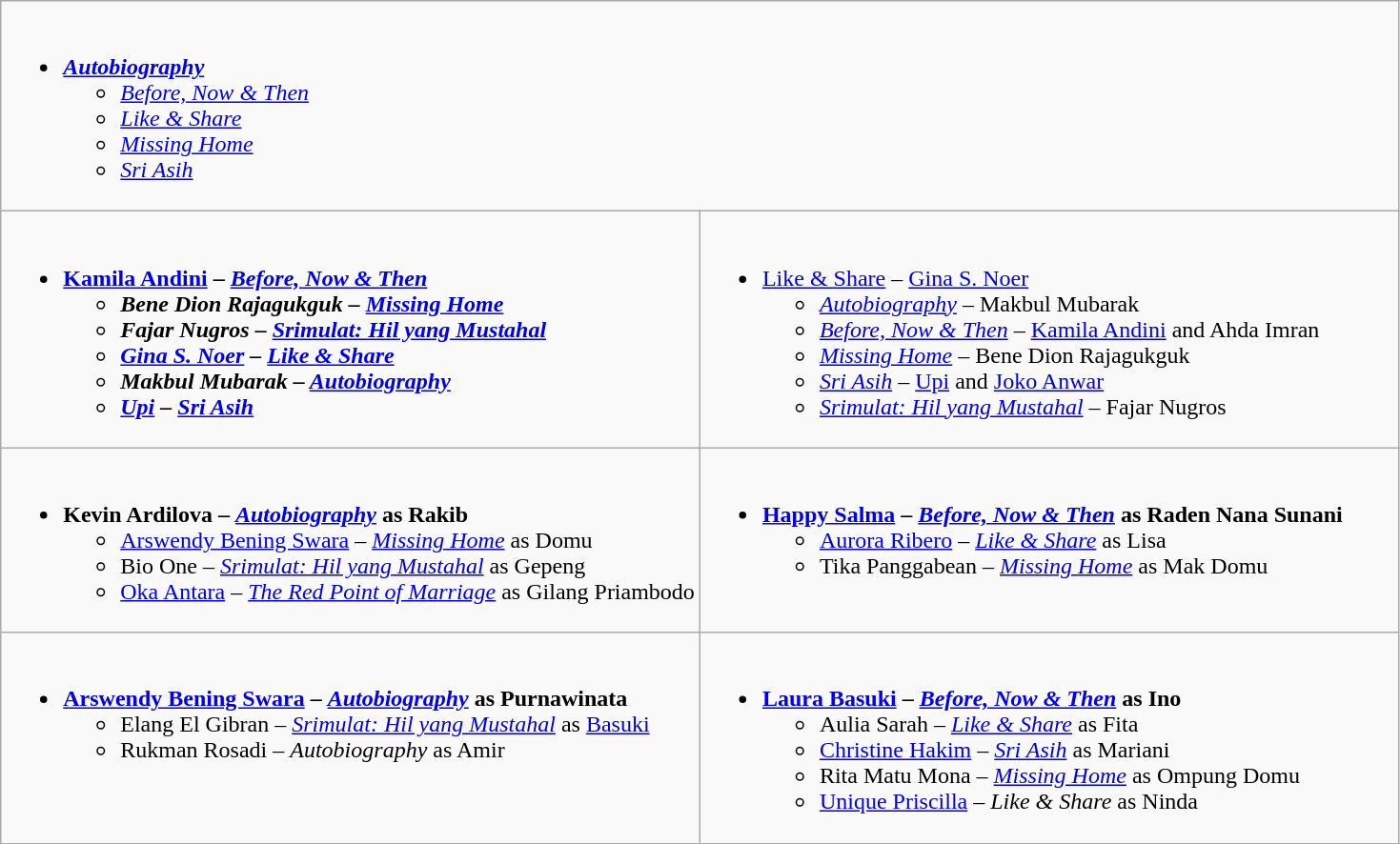<table class="wikitable" role="presentation">
<tr>
<td style="vertical-align:top; width:50%;" colspan="2"><br><ul><li><strong><em><a href='#'>Autobiography</a></em></strong><ul><li><em><a href='#'>Before, Now & Then</a></em></li><li><em><a href='#'>Like & Share</a></em></li><li><em><a href='#'>Missing Home</a></em></li><li><em><a href='#'>Sri Asih</a></em></li></ul></li></ul></td>
</tr>
<tr>
<td style="vertical-align:top; width:50%;"><br><ul><li><strong><a href='#'>Kamila Andini</a> – <em><a href='#'>Before, Now & Then</a><strong><em><ul><li>Bene Dion Rajagukguk – </em><a href='#'>Missing Home</a><em></li><li>Fajar Nugros – </em><a href='#'>Srimulat: Hil yang Mustahal</a><em></li><li><a href='#'>Gina S. Noer</a> – </em><a href='#'>Like & Share</a><em></li><li>Makbul Mubarak – </em><a href='#'>Autobiography</a><em></li><li><a href='#'>Upi</a> – </em><a href='#'>Sri Asih</a><em></li></ul></li></ul></td>
<td style="vertical-align:top; width:50%;"><br><ul><li></em></strong><a href='#'>Like & Share</a></em> – <a href='#'>Gina S. Noer</a></strong><ul><li><em><a href='#'>Autobiography</a></em> – Makbul Mubarak</li><li><em><a href='#'>Before, Now & Then</a></em> – <a href='#'>Kamila Andini</a> and Ahda Imran</li><li><em><a href='#'>Missing Home</a></em> – Bene Dion Rajagukguk</li><li><em><a href='#'>Sri Asih</a></em> – <a href='#'>Upi</a> and <a href='#'>Joko Anwar</a></li><li><em><a href='#'>Srimulat: Hil yang Mustahal</a></em> – Fajar Nugros</li></ul></li></ul></td>
</tr>
<tr>
<td style="vertical-align:top; width:50%;"><br><ul><li><strong>Kevin Ardilova – <em><a href='#'>Autobiography</a></em> as Rakib</strong><ul><li><a href='#'>Arswendy Bening Swara</a> – <em><a href='#'>Missing Home</a></em> as Domu</li><li>Bio One – <em><a href='#'>Srimulat: Hil yang Mustahal</a></em> as Gepeng</li><li><a href='#'>Oka Antara</a> – <em><a href='#'>The Red Point of Marriage</a></em> as Gilang Priambodo</li></ul></li></ul></td>
<td style="vertical-align:top; width:50%;"><br><ul><li><strong><a href='#'>Happy Salma</a> – <em><a href='#'>Before, Now & Then</a></em> as Raden Nana Sunani</strong><ul><li><a href='#'>Aurora Ribero</a> – <em><a href='#'>Like & Share</a></em> as Lisa</li><li>Tika Panggabean – <em><a href='#'>Missing Home</a></em> as Mak Domu</li></ul></li></ul></td>
</tr>
<tr>
<td style="vertical-align:top; width:50%;"><br><ul><li><strong><a href='#'>Arswendy Bening Swara</a> – <em><a href='#'>Autobiography</a></em> as Purnawinata</strong><ul><li>Elang El Gibran – <em><a href='#'>Srimulat: Hil yang Mustahal</a></em> as <a href='#'>Basuki</a></li><li>Rukman Rosadi – <em>Autobiography</em> as Amir</li></ul></li></ul></td>
<td style="vertical-align:top; width:50%;"><br><ul><li><strong><a href='#'>Laura Basuki</a> – <em><a href='#'>Before, Now & Then</a></em> as Ino</strong><ul><li>Aulia Sarah – <em><a href='#'>Like & Share</a></em> as Fita</li><li><a href='#'>Christine Hakim</a> – <em><a href='#'>Sri Asih</a></em> as Mariani</li><li>Rita Matu Mona – <em><a href='#'>Missing Home</a></em> as Ompung Domu</li><li><a href='#'>Unique Priscilla</a> – <em>Like & Share</em> as Ninda</li></ul></li></ul></td>
</tr>
</table>
